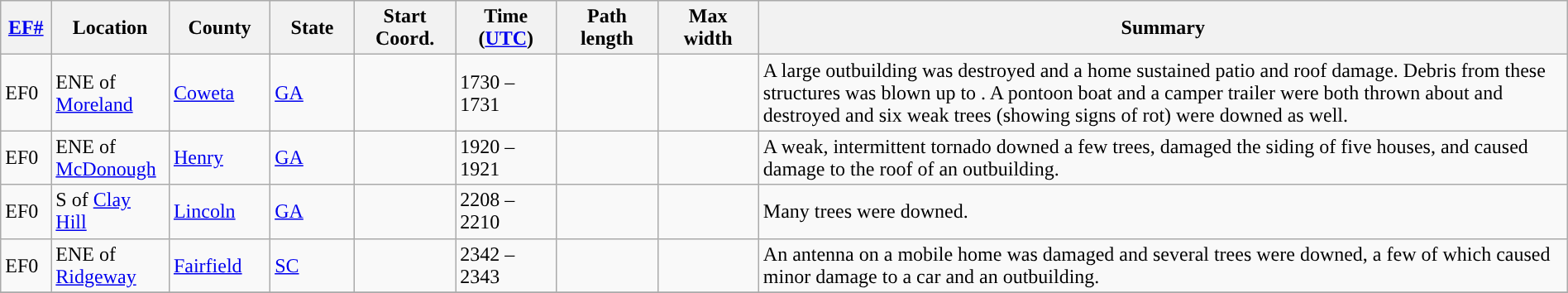<table class="wikitable sortable" style="width:100%;">
<tr>
<th scope="col"  style="width:3%; text-align:center;"><a href='#'>EF#</a></th>
<th scope="col"  style="width:7%; text-align:center;" class="unsortable">Location</th>
<th scope="col"  style="width:6%; text-align:center;" class="unsortable">County</th>
<th scope="col"  style="width:5%; text-align:center;">State</th>
<th scope="col"  style="width:6%; text-align:center;">Start Coord.</th>
<th scope="col"  style="width:6%; text-align:center;">Time (<a href='#'>UTC</a>)</th>
<th scope="col"  style="width:6%; text-align:center;">Path length</th>
<th scope="col"  style="width:6%; text-align:center;">Max width</th>
<th scope="col" class="unsortable" style="width:48%; text-align:center;">Summary</th>
</tr>
<tr>
<td>EF0</td>
<td>ENE of <a href='#'>Moreland</a></td>
<td><a href='#'>Coweta</a></td>
<td><a href='#'>GA</a></td>
<td></td>
<td>1730 – 1731</td>
<td></td>
<td></td>
<td>A large outbuilding was destroyed and a home sustained patio and roof damage. Debris from these structures was blown up to . A pontoon boat and a camper trailer were both thrown about  and destroyed and six weak trees (showing signs of rot) were downed as well.</td>
</tr>
<tr>
<td>EF0</td>
<td>ENE of <a href='#'>McDonough</a></td>
<td><a href='#'>Henry</a></td>
<td><a href='#'>GA</a></td>
<td></td>
<td>1920 – 1921</td>
<td></td>
<td></td>
<td>A weak, intermittent tornado downed a few trees, damaged the siding of five houses, and caused damage to the roof of an outbuilding.</td>
</tr>
<tr>
<td>EF0</td>
<td>S of <a href='#'>Clay Hill</a></td>
<td><a href='#'>Lincoln</a></td>
<td><a href='#'>GA</a></td>
<td></td>
<td>2208 – 2210</td>
<td></td>
<td></td>
<td>Many trees were downed.</td>
</tr>
<tr>
<td>EF0</td>
<td>ENE of <a href='#'>Ridgeway</a></td>
<td><a href='#'>Fairfield</a></td>
<td><a href='#'>SC</a></td>
<td></td>
<td>2342 – 2343</td>
<td></td>
<td></td>
<td>An antenna on a mobile home was damaged and several trees were downed, a few of which caused minor damage to a car and an outbuilding.</td>
</tr>
<tr>
</tr>
</table>
